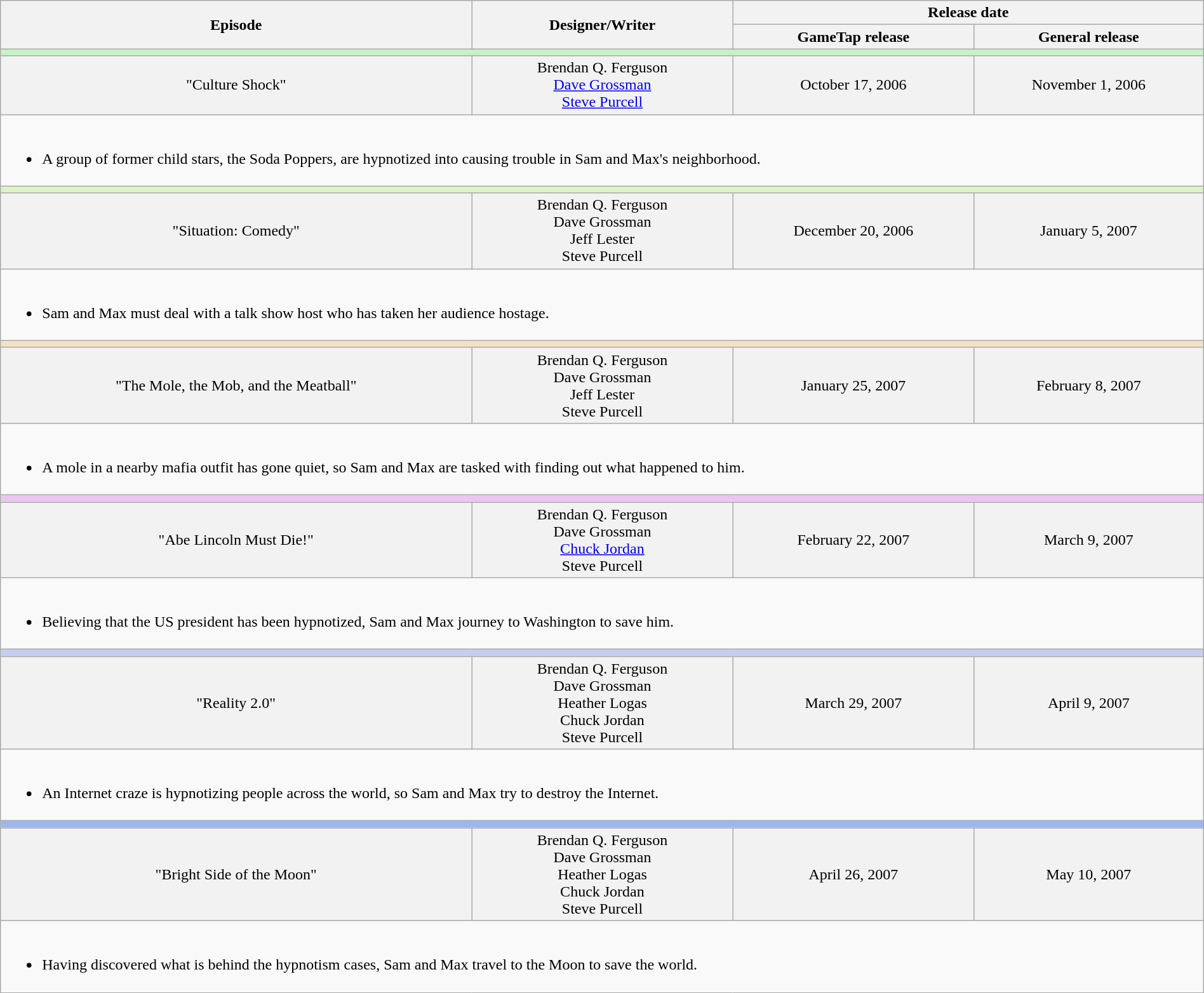<table class="wikitable" width="100%">
<tr style="text-align: center;">
<th rowspan="2">Episode</th>
<th rowspan="2">Designer/Writer</th>
<th colspan="2">Release date</th>
</tr>
<tr>
<th>GameTap release</th>
<th>General release</th>
</tr>
<tr>
<td colspan="4" bgcolor="#C5F3C6"></td>
</tr>
<tr bgcolor="#F2F2F2" align="center">
<td>"Culture Shock"</td>
<td>Brendan Q. Ferguson<br><a href='#'>Dave Grossman</a><br><a href='#'>Steve Purcell</a></td>
<td>October 17, 2006</td>
<td>November 1, 2006</td>
</tr>
<tr>
<td colspan="4" style="border: none; vertical-align: top;"><br><ul><li>A group of former child stars, the Soda Poppers, are hypnotized into causing trouble in Sam and Max's neighborhood.</li></ul></td>
</tr>
<tr>
<td colspan="4" bgcolor="#DDF3C5"></td>
</tr>
<tr bgcolor="#F2F2F2" align="center">
<td>"Situation: Comedy"</td>
<td>Brendan Q. Ferguson<br>Dave Grossman<br>Jeff Lester<br>Steve Purcell</td>
<td>December 20, 2006</td>
<td>January 5, 2007</td>
</tr>
<tr>
<td colspan="4" style="border: none; vertical-align: top;"><br><ul><li>Sam and Max must deal with a talk show host who has taken her audience hostage.</li></ul></td>
</tr>
<tr>
<td colspan="4" bgcolor="#F3E1C5"></td>
</tr>
<tr bgcolor="#F2F2F2" align="center">
<td>"The Mole, the Mob, and the Meatball"</td>
<td>Brendan Q. Ferguson<br>Dave Grossman<br>Jeff Lester<br>Steve Purcell</td>
<td>January 25, 2007</td>
<td>February 8, 2007</td>
</tr>
<tr>
<td colspan="4" style="border: none; vertical-align: top;"><br><ul><li>A mole in a nearby mafia outfit has gone quiet, so Sam and Max are tasked with finding out what happened to him.</li></ul></td>
</tr>
<tr>
<td colspan="4" bgcolor="#ECC5F3"></td>
</tr>
<tr bgcolor="#F2F2F2" align="center">
<td>"Abe Lincoln Must Die!"</td>
<td>Brendan Q. Ferguson<br>Dave Grossman<br><a href='#'>Chuck Jordan</a><br>Steve Purcell</td>
<td>February 22, 2007</td>
<td>March 9, 2007</td>
</tr>
<tr>
<td colspan="4" style="border: none; vertical-align: top;"><br><ul><li>Believing that the US president has been hypnotized, Sam and Max journey to Washington to save him.</li></ul></td>
</tr>
<tr>
<td colspan="4" bgcolor="#C5CDF3"></td>
</tr>
<tr bgcolor="#F2F2F2" align="center">
<td>"Reality 2.0"</td>
<td>Brendan Q. Ferguson<br>Dave Grossman<br>Heather Logas<br>Chuck Jordan<br>Steve Purcell</td>
<td>March 29, 2007</td>
<td>April 9, 2007</td>
</tr>
<tr>
<td colspan="4" style="border: none; vertical-align: top;"><br><ul><li>An Internet craze is hypnotizing people across the world, so Sam and Max try to destroy the Internet.</li></ul></td>
</tr>
<tr>
<td colspan="4" bgcolor="#9CB6F0"></td>
</tr>
<tr bgcolor="#F2F2F2" align="center">
<td>"Bright Side of the Moon"</td>
<td>Brendan Q. Ferguson<br>Dave Grossman<br>Heather Logas<br>Chuck Jordan<br>Steve Purcell</td>
<td>April 26, 2007</td>
<td>May 10, 2007</td>
</tr>
<tr>
<td colspan="4" style="border: none; vertical-align: top;"><br><ul><li>Having discovered what is behind the hypnotism cases, Sam and Max travel to the Moon to save the world.</li></ul></td>
</tr>
</table>
